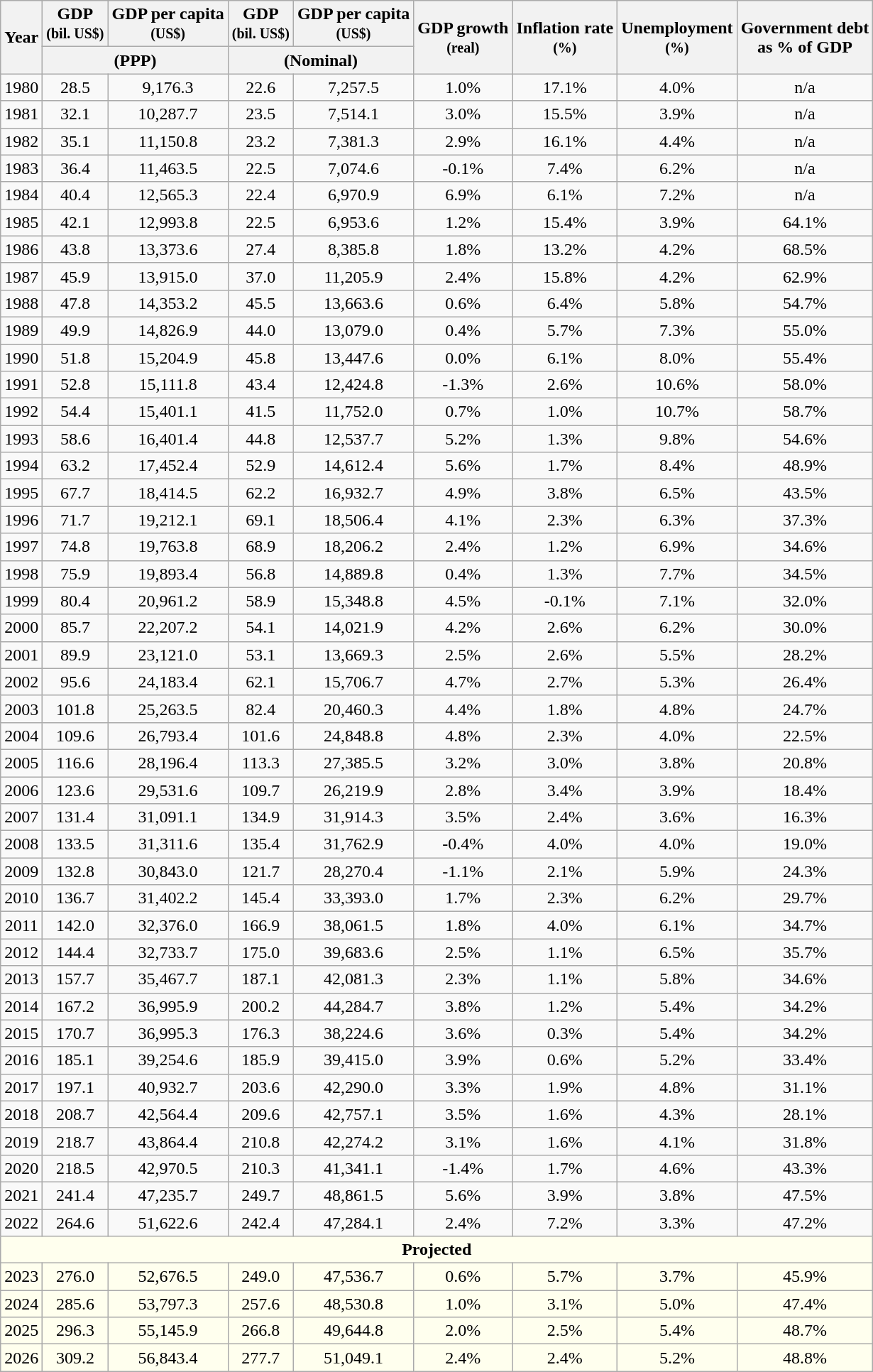<table class="wikitable sortable sticky-header-multi" style="text-align:center;">
<tr>
<th rowspan=2>Year</th>
<th>GDP<br><small>(bil. US$)</small></th>
<th>GDP per capita<br><small>(US$)</small></th>
<th>GDP<br><small>(bil. US$)</small></th>
<th>GDP per capita<br><small>(US$)</small></th>
<th rowspan=2>GDP growth<br><small>(real)</small></th>
<th rowspan=2>Inflation rate<br><small>(%)</small></th>
<th rowspan=2>Unemployment<br><small>(%)</small></th>
<th rowspan=2>Government debt<br>as % of GDP</th>
</tr>
<tr>
<th colspan=2>(PPP)</th>
<th colspan=2>(Nominal)</th>
</tr>
<tr>
<td>1980</td>
<td>28.5</td>
<td>9,176.3</td>
<td>22.6</td>
<td>7,257.5</td>
<td>1.0%</td>
<td>17.1%</td>
<td>4.0%</td>
<td>n/a</td>
</tr>
<tr>
<td>1981</td>
<td>32.1</td>
<td>10,287.7</td>
<td>23.5</td>
<td>7,514.1</td>
<td>3.0%</td>
<td>15.5%</td>
<td>3.9%</td>
<td>n/a</td>
</tr>
<tr>
<td>1982</td>
<td>35.1</td>
<td>11,150.8</td>
<td>23.2</td>
<td>7,381.3</td>
<td>2.9%</td>
<td>16.1%</td>
<td>4.4%</td>
<td>n/a</td>
</tr>
<tr>
<td>1983</td>
<td>36.4</td>
<td>11,463.5</td>
<td>22.5</td>
<td>7,074.6</td>
<td>-0.1%</td>
<td>7.4%</td>
<td>6.2%</td>
<td>n/a</td>
</tr>
<tr>
<td>1984</td>
<td> 40.4</td>
<td> 12,565.3</td>
<td> 22.4</td>
<td> 6,970.9</td>
<td> 6.9%</td>
<td> 6.1%</td>
<td> 7.2%</td>
<td>n/a</td>
</tr>
<tr>
<td>1985</td>
<td>42.1</td>
<td>12,993.8</td>
<td>22.5</td>
<td>6,953.6</td>
<td>1.2%</td>
<td>15.4%</td>
<td>3.9%</td>
<td>64.1%</td>
</tr>
<tr>
<td>1986</td>
<td> 43.8</td>
<td> 13,373.6</td>
<td> 27.4</td>
<td> 8,385.8</td>
<td> 1.8%</td>
<td> 13.2%</td>
<td> 4.2%</td>
<td> 68.5%</td>
</tr>
<tr>
<td>1987</td>
<td> 45.9</td>
<td> 13,915.0</td>
<td> 37.0</td>
<td> 11,205.9</td>
<td> 2.4%</td>
<td> 15.8%</td>
<td> 4.2%</td>
<td> 62.9%</td>
</tr>
<tr>
<td>1988</td>
<td> 47.8</td>
<td> 14,353.2</td>
<td> 45.5</td>
<td> 13,663.6</td>
<td> 0.6%</td>
<td> 6.4%</td>
<td> 5.8%</td>
<td> 54.7%</td>
</tr>
<tr>
<td>1989</td>
<td> 49.9</td>
<td> 14,826.9</td>
<td> 44.0</td>
<td> 13,079.0</td>
<td> 0.4%</td>
<td> 5.7%</td>
<td> 7.3%</td>
<td> 55.0%</td>
</tr>
<tr>
<td>1990</td>
<td> 51.8</td>
<td> 15,204.9</td>
<td> 45.8</td>
<td> 13,447.6</td>
<td> 0.0%</td>
<td> 6.1%</td>
<td> 8.0%</td>
<td> 55.4%</td>
</tr>
<tr>
<td>1991</td>
<td> 52.8</td>
<td> 15,111.8</td>
<td> 43.4</td>
<td> 12,424.8</td>
<td> -1.3%</td>
<td> 2.6%</td>
<td> 10.6%</td>
<td> 58.0%</td>
</tr>
<tr>
<td>1992</td>
<td> 54.4</td>
<td> 15,401.1</td>
<td> 41.5</td>
<td> 11,752.0</td>
<td> 0.7%</td>
<td> 1.0%</td>
<td> 10.7%</td>
<td> 58.7%</td>
</tr>
<tr>
<td>1993</td>
<td> 58.6</td>
<td> 16,401.4</td>
<td> 44.8</td>
<td> 12,537.7</td>
<td> 5.2%</td>
<td> 1.3%</td>
<td> 9.8%</td>
<td> 54.6%</td>
</tr>
<tr>
<td>1994</td>
<td> 63.2</td>
<td> 17,452.4</td>
<td> 52.9</td>
<td> 14,612.4</td>
<td> 5.6%</td>
<td> 1.7%</td>
<td> 8.4%</td>
<td> 48.9%</td>
</tr>
<tr>
<td>1995</td>
<td> 67.7</td>
<td> 18,414.5</td>
<td> 62.2</td>
<td> 16,932.7</td>
<td> 4.9%</td>
<td> 3.8%</td>
<td> 6.5%</td>
<td> 43.5%</td>
</tr>
<tr>
<td>1996</td>
<td> 71.7</td>
<td> 19,212.1</td>
<td> 69.1</td>
<td> 18,506.4</td>
<td> 4.1%</td>
<td> 2.3%</td>
<td> 6.3%</td>
<td> 37.3%</td>
</tr>
<tr>
<td>1997</td>
<td> 74.8</td>
<td> 19,763.8</td>
<td> 68.9</td>
<td> 18,206.2</td>
<td> 2.4%</td>
<td> 1.2%</td>
<td> 6.9%</td>
<td> 34.6%</td>
</tr>
<tr>
<td>1998</td>
<td> 75.9</td>
<td> 19,893.4</td>
<td> 56.8</td>
<td> 14,889.8</td>
<td> 0.4%</td>
<td> 1.3%</td>
<td> 7.7%</td>
<td> 34.5%</td>
</tr>
<tr>
<td>1999</td>
<td> 80.4</td>
<td> 20,961.2</td>
<td> 58.9</td>
<td> 15,348.8</td>
<td> 4.5%</td>
<td> -0.1%</td>
<td> 7.1%</td>
<td> 32.0%</td>
</tr>
<tr>
<td>2000</td>
<td> 85.7</td>
<td> 22,207.2</td>
<td> 54.1</td>
<td> 14,021.9</td>
<td> 4.2%</td>
<td> 2.6%</td>
<td> 6.2%</td>
<td> 30.0%</td>
</tr>
<tr>
<td>2001</td>
<td> 89.9</td>
<td> 23,121.0</td>
<td> 53.1</td>
<td> 13,669.3</td>
<td> 2.5%</td>
<td> 2.6%</td>
<td> 5.5%</td>
<td> 28.2%</td>
</tr>
<tr>
<td>2002</td>
<td> 95.6</td>
<td> 24,183.4</td>
<td> 62.1</td>
<td> 15,706.7</td>
<td> 4.7%</td>
<td> 2.7%</td>
<td> 5.3%</td>
<td> 26.4%</td>
</tr>
<tr>
<td>2003</td>
<td> 101.8</td>
<td> 25,263.5</td>
<td> 82.4</td>
<td> 20,460.3</td>
<td> 4.4%</td>
<td> 1.8%</td>
<td> 4.8%</td>
<td> 24.7%</td>
</tr>
<tr>
<td>2004</td>
<td> 109.6</td>
<td> 26,793.4</td>
<td> 101.6</td>
<td> 24,848.8</td>
<td> 4.8%</td>
<td> 2.3%</td>
<td> 4.0%</td>
<td> 22.5%</td>
</tr>
<tr>
<td>2005</td>
<td> 116.6</td>
<td> 28,196.4</td>
<td> 113.3</td>
<td> 27,385.5</td>
<td> 3.2%</td>
<td> 3.0%</td>
<td> 3.8%</td>
<td> 20.8%</td>
</tr>
<tr>
<td>2006</td>
<td> 123.6</td>
<td> 29,531.6</td>
<td> 109.7</td>
<td> 26,219.9</td>
<td> 2.8%</td>
<td> 3.4%</td>
<td> 3.9%</td>
<td> 18.4%</td>
</tr>
<tr>
<td>2007</td>
<td> 131.4</td>
<td> 31,091.1</td>
<td> 134.9</td>
<td> 31,914.3</td>
<td> 3.5%</td>
<td> 2.4%</td>
<td> 3.6%</td>
<td> 16.3%</td>
</tr>
<tr>
<td>2008</td>
<td> 133.5</td>
<td> 31,311.6</td>
<td> 135.4</td>
<td> 31,762.9</td>
<td> -0.4%</td>
<td> 4.0%</td>
<td> 4.0%</td>
<td> 19.0%</td>
</tr>
<tr>
<td>2009</td>
<td> 132.8</td>
<td> 30,843.0</td>
<td> 121.7</td>
<td> 28,270.4</td>
<td> -1.1%</td>
<td> 2.1%</td>
<td> 5.9%</td>
<td> 24.3%</td>
</tr>
<tr>
<td>2010</td>
<td> 136.7</td>
<td> 31,402.2</td>
<td> 145.4</td>
<td> 33,393.0</td>
<td> 1.7%</td>
<td> 2.3%</td>
<td> 6.2%</td>
<td> 29.7%</td>
</tr>
<tr>
<td>2011</td>
<td> 142.0</td>
<td> 32,376.0</td>
<td> 166.9</td>
<td> 38,061.5</td>
<td> 1.8%</td>
<td> 4.0%</td>
<td> 6.1%</td>
<td> 34.7%</td>
</tr>
<tr>
<td>2012</td>
<td> 144.4</td>
<td> 32,733.7</td>
<td> 175.0</td>
<td> 39,683.6</td>
<td> 2.5%</td>
<td> 1.1%</td>
<td> 6.5%</td>
<td> 35.7%</td>
</tr>
<tr>
<td>2013</td>
<td> 157.7</td>
<td> 35,467.7</td>
<td> 187.1</td>
<td> 42,081.3</td>
<td> 2.3%</td>
<td> 1.1%</td>
<td> 5.8%</td>
<td> 34.6%</td>
</tr>
<tr>
<td>2014</td>
<td> 167.2</td>
<td> 36,995.9</td>
<td> 200.2</td>
<td> 44,284.7</td>
<td> 3.8%</td>
<td> 1.2%</td>
<td> 5.4%</td>
<td> 34.2%</td>
</tr>
<tr>
<td>2015</td>
<td> 170.7</td>
<td> 36,995.3</td>
<td> 176.3</td>
<td> 38,224.6</td>
<td> 3.6%</td>
<td> 0.3%</td>
<td> 5.4%</td>
<td> 34.2%</td>
</tr>
<tr>
<td>2016</td>
<td> 185.1</td>
<td> 39,254.6</td>
<td> 185.9</td>
<td> 39,415.0</td>
<td> 3.9%</td>
<td> 0.6%</td>
<td> 5.2%</td>
<td> 33.4%</td>
</tr>
<tr>
<td>2017</td>
<td> 197.1</td>
<td> 40,932.7</td>
<td> 203.6</td>
<td> 42,290.0</td>
<td> 3.3%</td>
<td> 1.9%</td>
<td> 4.8%</td>
<td> 31.1%</td>
</tr>
<tr>
<td>2018</td>
<td> 208.7</td>
<td> 42,564.4</td>
<td> 209.6</td>
<td> 42,757.1</td>
<td> 3.5%</td>
<td> 1.6%</td>
<td> 4.3%</td>
<td> 28.1%</td>
</tr>
<tr>
<td>2019</td>
<td> 218.7</td>
<td> 43,864.4</td>
<td> 210.8</td>
<td> 42,274.2</td>
<td> 3.1%</td>
<td> 1.6%</td>
<td> 4.1%</td>
<td> 31.8%</td>
</tr>
<tr>
<td>2020</td>
<td> 218.5</td>
<td> 42,970.5</td>
<td> 210.3</td>
<td> 41,341.1</td>
<td> -1.4%</td>
<td> 1.7%</td>
<td> 4.6%</td>
<td> 43.3%</td>
</tr>
<tr>
<td>2021</td>
<td> 241.4</td>
<td> 47,235.7</td>
<td> 249.7</td>
<td> 48,861.5</td>
<td> 5.6%</td>
<td> 3.9%</td>
<td> 3.8%</td>
<td> 47.5%</td>
</tr>
<tr>
<td>2022</td>
<td> 264.6</td>
<td> 51,622.6</td>
<td> 242.4</td>
<td> 47,284.1</td>
<td> 2.4%</td>
<td> 7.2%</td>
<td> 3.3%</td>
<td> 47.2%</td>
</tr>
<tr>
<th colspan=9 style="background:#FFFFEE;">Projected</th>
</tr>
<tr style="background:#FFFFEE;">
<td>2023</td>
<td> 276.0</td>
<td> 52,676.5</td>
<td> 249.0</td>
<td> 47,536.7</td>
<td> 0.6%</td>
<td> 5.7%</td>
<td> 3.7%</td>
<td> 45.9%</td>
</tr>
<tr style="background:#FFFFEE;">
<td>2024</td>
<td> 285.6</td>
<td> 53,797.3</td>
<td> 257.6</td>
<td> 48,530.8</td>
<td> 1.0%</td>
<td> 3.1%</td>
<td> 5.0%</td>
<td> 47.4%</td>
</tr>
<tr style="background:#FFFFEE;">
<td>2025</td>
<td> 296.3</td>
<td> 55,145.9</td>
<td> 266.8</td>
<td> 49,644.8</td>
<td> 2.0%</td>
<td> 2.5%</td>
<td> 5.4%</td>
<td> 48.7%</td>
</tr>
<tr style="background:#FFFFEE;">
<td>2026</td>
<td> 309.2</td>
<td> 56,843.4</td>
<td> 277.7</td>
<td> 51,049.1</td>
<td> 2.4%</td>
<td> 2.4%</td>
<td> 5.2%</td>
<td> 48.8%</td>
</tr>
</table>
